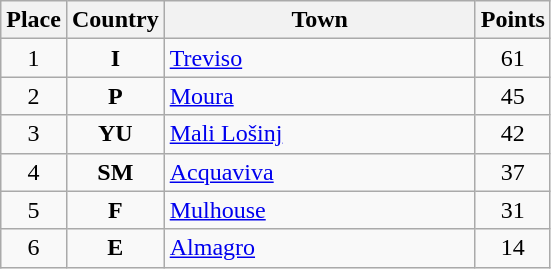<table class="wikitable" style="text-align;">
<tr>
<th width="25">Place</th>
<th width="25">Country</th>
<th width="200">Town</th>
<th width="25">Points</th>
</tr>
<tr>
<td align="center">1</td>
<td align="center"><strong>I</strong></td>
<td align="left"><a href='#'>Treviso</a></td>
<td align="center">61</td>
</tr>
<tr>
<td align="center">2</td>
<td align="center"><strong>P</strong></td>
<td align="left"><a href='#'>Moura</a></td>
<td align="center">45</td>
</tr>
<tr>
<td align="center">3</td>
<td align="center"><strong>YU</strong></td>
<td align="left"><a href='#'>Mali Lošinj</a></td>
<td align="center">42</td>
</tr>
<tr>
<td align="center">4</td>
<td align="center"><strong>SM</strong></td>
<td align="left"><a href='#'>Acquaviva</a></td>
<td align="center">37</td>
</tr>
<tr>
<td align="center">5</td>
<td align="center"><strong>F</strong></td>
<td align="left"><a href='#'>Mulhouse</a></td>
<td align="center">31</td>
</tr>
<tr>
<td align="center">6</td>
<td align="center"><strong>E</strong></td>
<td align="left"><a href='#'>Almagro</a></td>
<td align="center">14</td>
</tr>
</table>
